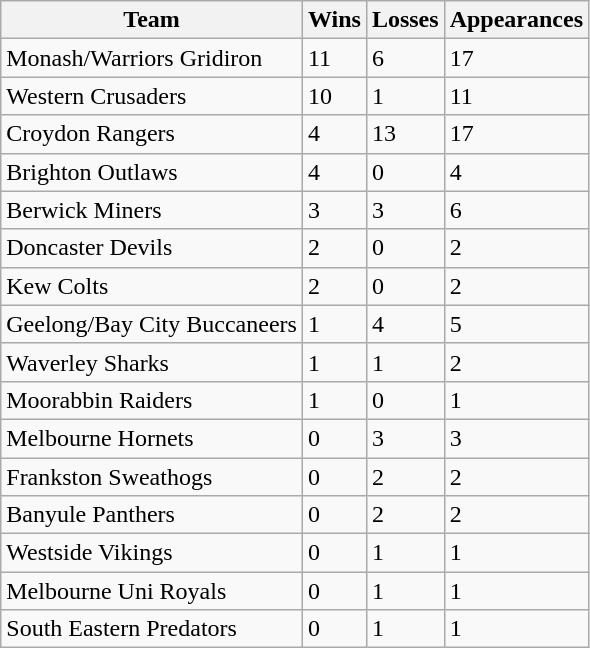<table class="wikitable sortable">
<tr>
<th>Team</th>
<th>Wins</th>
<th>Losses</th>
<th>Appearances</th>
</tr>
<tr>
<td>Monash/Warriors Gridiron</td>
<td>11</td>
<td>6</td>
<td>17</td>
</tr>
<tr>
<td>Western Crusaders</td>
<td>10</td>
<td>1</td>
<td>11</td>
</tr>
<tr>
<td>Croydon Rangers</td>
<td>4</td>
<td>13</td>
<td>17</td>
</tr>
<tr>
<td>Brighton Outlaws</td>
<td>4</td>
<td>0</td>
<td>4</td>
</tr>
<tr>
<td>Berwick Miners</td>
<td>3</td>
<td>3</td>
<td>6</td>
</tr>
<tr>
<td>Doncaster Devils</td>
<td>2</td>
<td>0</td>
<td>2</td>
</tr>
<tr>
<td>Kew Colts</td>
<td>2</td>
<td>0</td>
<td>2</td>
</tr>
<tr>
<td>Geelong/Bay City Buccaneers</td>
<td>1</td>
<td>4</td>
<td>5</td>
</tr>
<tr>
<td>Waverley Sharks</td>
<td>1</td>
<td>1</td>
<td>2</td>
</tr>
<tr>
<td>Moorabbin Raiders</td>
<td>1</td>
<td>0</td>
<td>1</td>
</tr>
<tr>
<td>Melbourne Hornets</td>
<td>0</td>
<td>3</td>
<td>3</td>
</tr>
<tr>
<td>Frankston Sweathogs</td>
<td>0</td>
<td>2</td>
<td>2</td>
</tr>
<tr>
<td>Banyule Panthers</td>
<td>0</td>
<td>2</td>
<td>2</td>
</tr>
<tr>
<td>Westside Vikings</td>
<td>0</td>
<td>1</td>
<td>1</td>
</tr>
<tr>
<td>Melbourne Uni Royals</td>
<td>0</td>
<td>1</td>
<td>1</td>
</tr>
<tr>
<td>South Eastern Predators</td>
<td>0</td>
<td>1</td>
<td>1</td>
</tr>
</table>
